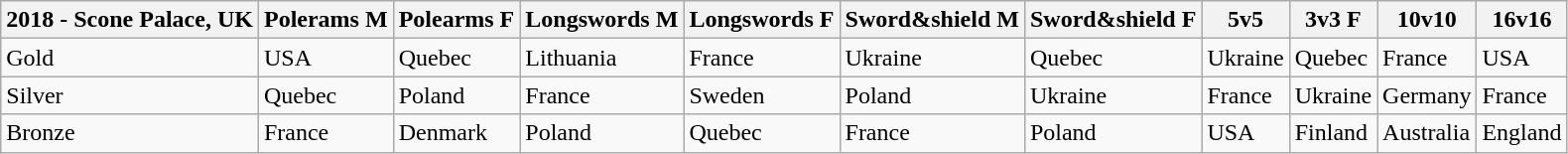<table class="wikitable">
<tr>
<th>2018 - Scone Palace, UK</th>
<th>Polerams M</th>
<th>Polearms F</th>
<th>Longswords M</th>
<th>Longswords F</th>
<th>Sword&shield M</th>
<th>Sword&shield F</th>
<th>5v5</th>
<th>3v3 F</th>
<th>10v10</th>
<th>16v16</th>
</tr>
<tr>
<td>Gold</td>
<td>USA</td>
<td>Quebec</td>
<td>Lithuania</td>
<td>France</td>
<td>Ukraine</td>
<td>Quebec</td>
<td>Ukraine</td>
<td>Quebec</td>
<td>France</td>
<td>USA</td>
</tr>
<tr>
<td>Silver</td>
<td>Quebec</td>
<td>Poland</td>
<td>France</td>
<td>Sweden</td>
<td>Poland</td>
<td>Ukraine</td>
<td>France</td>
<td>Ukraine</td>
<td>Germany</td>
<td>France</td>
</tr>
<tr>
<td>Bronze</td>
<td>France</td>
<td>Denmark</td>
<td>Poland</td>
<td>Quebec</td>
<td>France</td>
<td>Poland</td>
<td>USA</td>
<td>Finland</td>
<td>Australia</td>
<td>England</td>
</tr>
</table>
